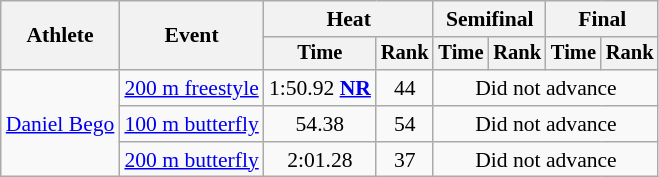<table class=wikitable style="font-size:90%">
<tr>
<th rowspan="2">Athlete</th>
<th rowspan="2">Event</th>
<th colspan="2">Heat</th>
<th colspan="2">Semifinal</th>
<th colspan="2">Final</th>
</tr>
<tr style="font-size:95%">
<th>Time</th>
<th>Rank</th>
<th>Time</th>
<th>Rank</th>
<th>Time</th>
<th>Rank</th>
</tr>
<tr align=center>
<td align=left rowspan=3><a href='#'>Daniel Bego</a></td>
<td><a href='#'>200 m freestyle</a></td>
<td>1:50.92 <strong><a href='#'>NR</a></strong></td>
<td>44</td>
<td colspan=4>Did not advance</td>
</tr>
<tr align=center>
<td align=left><a href='#'>100 m butterfly</a></td>
<td>54.38</td>
<td>54</td>
<td colspan=4>Did not advance</td>
</tr>
<tr align=center>
<td align=left><a href='#'>200 m butterfly</a></td>
<td>2:01.28</td>
<td>37</td>
<td colspan=4>Did not advance</td>
</tr>
</table>
